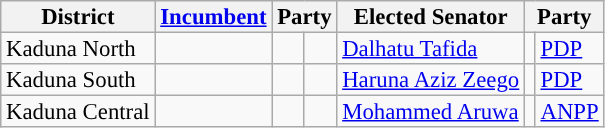<table class="sortable wikitable" style="font-size:95%;line-height:14px;">
<tr>
<th class="unsortable">District</th>
<th class="unsortable"><a href='#'>Incumbent</a></th>
<th colspan="2">Party</th>
<th class="unsortable">Elected Senator</th>
<th colspan="2">Party</th>
</tr>
<tr>
<td>Kaduna North</td>
<td></td>
<td></td>
<td></td>
<td><a href='#'>Dalhatu Tafida</a></td>
<td style="background:"></td>
<td><a href='#'>PDP</a></td>
</tr>
<tr>
<td>Kaduna South</td>
<td></td>
<td></td>
<td></td>
<td><a href='#'>Haruna Aziz Zeego</a></td>
<td style="background:"></td>
<td><a href='#'>PDP</a></td>
</tr>
<tr>
<td>Kaduna Central</td>
<td></td>
<td></td>
<td></td>
<td><a href='#'>Mohammed Aruwa</a></td>
<td style="background:"></td>
<td><a href='#'>ANPP</a></td>
</tr>
</table>
